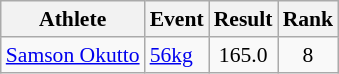<table class=wikitable style="font-size:90%">
<tr>
<th>Athlete</th>
<th>Event</th>
<th>Result</th>
<th>Rank</th>
</tr>
<tr>
<td><a href='#'>Samson Okutto</a></td>
<td><a href='#'>56kg</a></td>
<td style="text-align:center;">165.0</td>
<td style="text-align:center;">8</td>
</tr>
</table>
